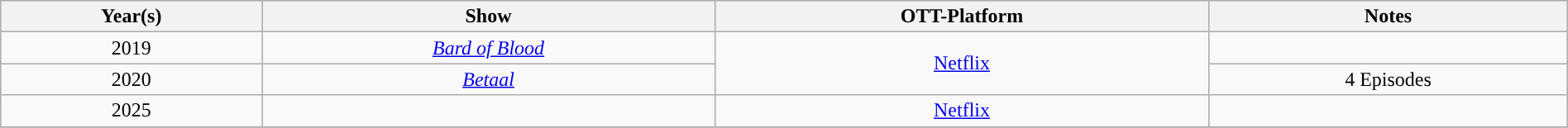<table class="wikitable" style="width: 100%; text-align: center;">
<tr>
<th>Year(s)</th>
<th>Show</th>
<th>OTT-Platform</th>
<th>Notes</th>
</tr>
<tr>
<td>2019</td>
<td><em><a href='#'>Bard of Blood</a></em></td>
<td rowspan="2"><a href='#'>Netflix</a></td>
<td></td>
</tr>
<tr>
<td>2020</td>
<td><em><a href='#'>Betaal</a></em></td>
<td>4 Episodes</td>
</tr>
<tr>
<td>2025</td>
<td></td>
<td><a href='#'>Netflix</a></td>
<td></td>
</tr>
<tr>
</tr>
</table>
